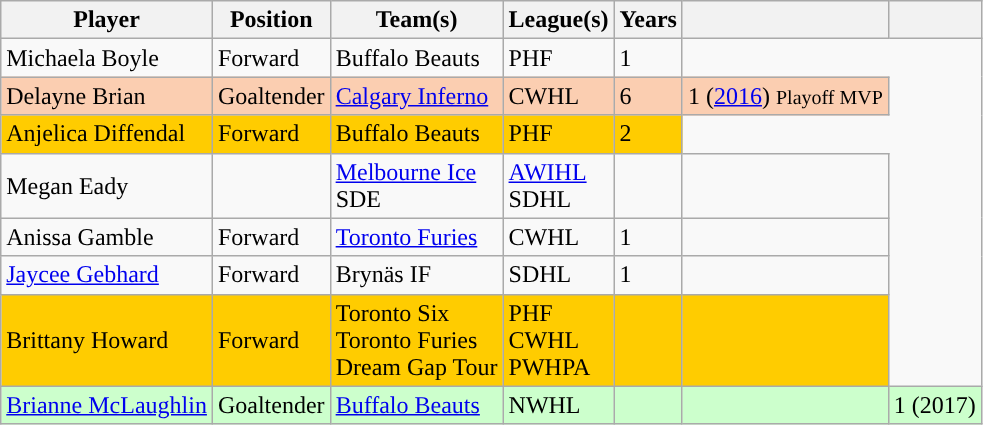<table class="wikitable sortable">
<tr>
<th>Player</th>
<th>Position</th>
<th>Team(s)</th>
<th>League(s)</th>
<th>Years</th>
<th><a href='#'></a></th>
<th><a href='#'></a></th>
</tr>
<tr bgcolor=>
<td>Michaela Boyle</td>
<td>Forward</td>
<td>Buffalo Beauts</td>
<td>PHF</td>
<td>1</td>
</tr>
<tr bgcolor= FBCEB1>
<td>Delayne Brian</td>
<td>Goaltender</td>
<td><a href='#'>Calgary Inferno</a></td>
<td>CWHL</td>
<td>6</td>
<td>1 (<a href='#'>2016</a>) <small>Playoff MVP</small></td>
</tr>
<tr bgcolor= #FFCC00>
<td>Anjelica Diffendal</td>
<td>Forward</td>
<td>Buffalo Beauts</td>
<td>PHF</td>
<td>2</td>
</tr>
<tr bgcolor=>
<td>Megan Eady</td>
<td></td>
<td><a href='#'>Melbourne Ice</a><br>SDE</td>
<td><a href='#'>AWIHL</a><br>SDHL</td>
<td></td>
<td></td>
</tr>
<tr bgcolor=>
<td>Anissa Gamble</td>
<td>Forward</td>
<td><a href='#'>Toronto Furies</a></td>
<td>CWHL</td>
<td>1</td>
<td></td>
</tr>
<tr bgcolor=>
<td><a href='#'>Jaycee Gebhard</a></td>
<td>Forward</td>
<td>Brynäs IF</td>
<td>SDHL</td>
<td>1</td>
<td></td>
</tr>
<tr bgcolor= #FFCC00>
<td>Brittany Howard</td>
<td>Forward</td>
<td>Toronto Six<br>Toronto Furies<br>Dream Gap Tour</td>
<td>PHF<br>CWHL<br>PWHPA</td>
<td></td>
<td></td>
</tr>
<tr bgcolor= CCFFCC>
<td><a href='#'>Brianne McLaughlin</a></td>
<td>Goaltender</td>
<td><a href='#'>Buffalo Beauts</a></td>
<td>NWHL</td>
<td></td>
<td></td>
<td>1 (2017)</td>
</tr>
</table>
